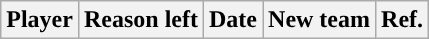<table class="wikitable sortable sortable" style="text-align: center">
<tr>
<th>Player</th>
<th>Reason left</th>
<th>Date</th>
<th>New team</th>
<th>Ref.</th>
</tr>
</table>
